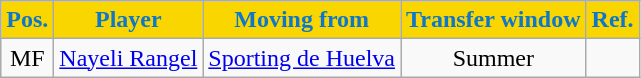<table class="wikitable sortable" style="text-align:center;">
<tr>
<th style=background-color:#F9D600;color:#0E77CA>Pos.</th>
<th style=background-color:#F9D600;color:#0E77CA>Player</th>
<th style=background-color:#F9D600;color:#0E77CA>Moving from</th>
<th style=background-color:#F9D600;color:#0E77CA>Transfer window</th>
<th style=background-color:#F9D600;color:#0E77CA>Ref.</th>
</tr>
<tr>
<td>MF</td>
<td align=left> <a href='#'>Nayeli Rangel</a></td>
<td align=left> <a href='#'>Sporting de Huelva</a></td>
<td>Summer</td>
<td></td>
</tr>
</table>
